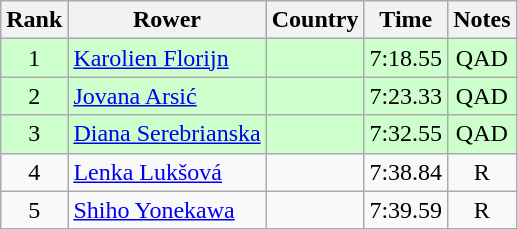<table class="wikitable" style="text-align:center">
<tr>
<th>Rank</th>
<th>Rower</th>
<th>Country</th>
<th>Time</th>
<th>Notes</th>
</tr>
<tr bgcolor=ccffcc>
<td>1</td>
<td align="left"><a href='#'>Karolien Florijn</a></td>
<td align="left"></td>
<td>7:18.55</td>
<td>QAD</td>
</tr>
<tr bgcolor=ccffcc>
<td>2</td>
<td align="left"><a href='#'>Jovana Arsić</a></td>
<td align="left"></td>
<td>7:23.33</td>
<td>QAD</td>
</tr>
<tr bgcolor=ccffcc>
<td>3</td>
<td align="left"><a href='#'>Diana Serebrianska</a></td>
<td align="left"></td>
<td>7:32.55</td>
<td>QAD</td>
</tr>
<tr>
<td>4</td>
<td align="left"><a href='#'>Lenka Lukšová</a></td>
<td align="left"></td>
<td>7:38.84</td>
<td>R</td>
</tr>
<tr>
<td>5</td>
<td align="left"><a href='#'>Shiho Yonekawa</a></td>
<td align="left"></td>
<td>7:39.59</td>
<td>R</td>
</tr>
</table>
